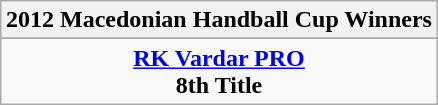<table class="wikitable" style="text-align: center; margin: 0 auto;">
<tr>
<th>2012 Macedonian Handball Cup Winners</th>
</tr>
<tr>
</tr>
<tr>
<td><strong><a href='#'>RK Vardar PRO</a></strong><br><strong>8th Title</strong></td>
</tr>
</table>
